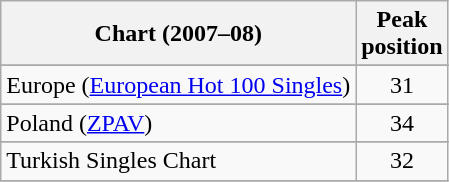<table class="wikitable sortable">
<tr>
<th>Chart (2007–08)</th>
<th>Peak<br>position</th>
</tr>
<tr>
</tr>
<tr>
</tr>
<tr>
</tr>
<tr>
</tr>
<tr>
<td>Europe (<a href='#'>European Hot 100 Singles</a>)</td>
<td align="center">31</td>
</tr>
<tr>
</tr>
<tr>
</tr>
<tr>
</tr>
<tr>
<td>Poland (<a href='#'>ZPAV</a>)</td>
<td style="text-align:center;">34</td>
</tr>
<tr>
</tr>
<tr>
</tr>
<tr>
<td>Turkish Singles Chart</td>
<td align="center">32</td>
</tr>
<tr>
</tr>
</table>
